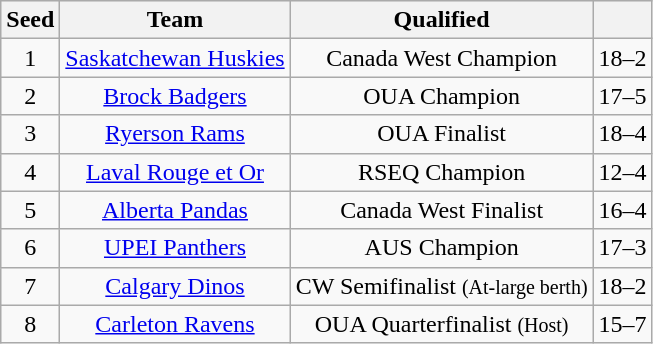<table class="wikitable sortable" style="text-align: center;">
<tr bgcolor="#efefef" align=center>
<th align=left>Seed</th>
<th align=left>Team</th>
<th align=left>Qualified</th>
<th align=left></th>
</tr>
<tr align=center>
<td>1</td>
<td><a href='#'>Saskatchewan Huskies</a></td>
<td>Canada West Champion</td>
<td>18–2</td>
</tr>
<tr align=center>
<td>2</td>
<td><a href='#'>Brock Badgers</a></td>
<td>OUA Champion</td>
<td>17–5</td>
</tr>
<tr align=center>
<td>3</td>
<td><a href='#'>Ryerson Rams</a></td>
<td>OUA Finalist</td>
<td>18–4</td>
</tr>
<tr align=center>
<td>4</td>
<td><a href='#'>Laval Rouge et Or</a></td>
<td>RSEQ Champion</td>
<td>12–4</td>
</tr>
<tr align=center>
<td>5</td>
<td><a href='#'>Alberta Pandas</a></td>
<td>Canada West Finalist</td>
<td>16–4</td>
</tr>
<tr align=center>
<td>6</td>
<td><a href='#'>UPEI Panthers</a></td>
<td>AUS Champion</td>
<td>17–3</td>
</tr>
<tr align=center>
<td>7</td>
<td><a href='#'>Calgary Dinos</a></td>
<td>CW Semifinalist <small>(At-large berth)</small></td>
<td>18–2</td>
</tr>
<tr align=center>
<td>8</td>
<td><a href='#'>Carleton Ravens</a></td>
<td>OUA Quarterfinalist <small>(Host)</small></td>
<td>15–7</td>
</tr>
</table>
